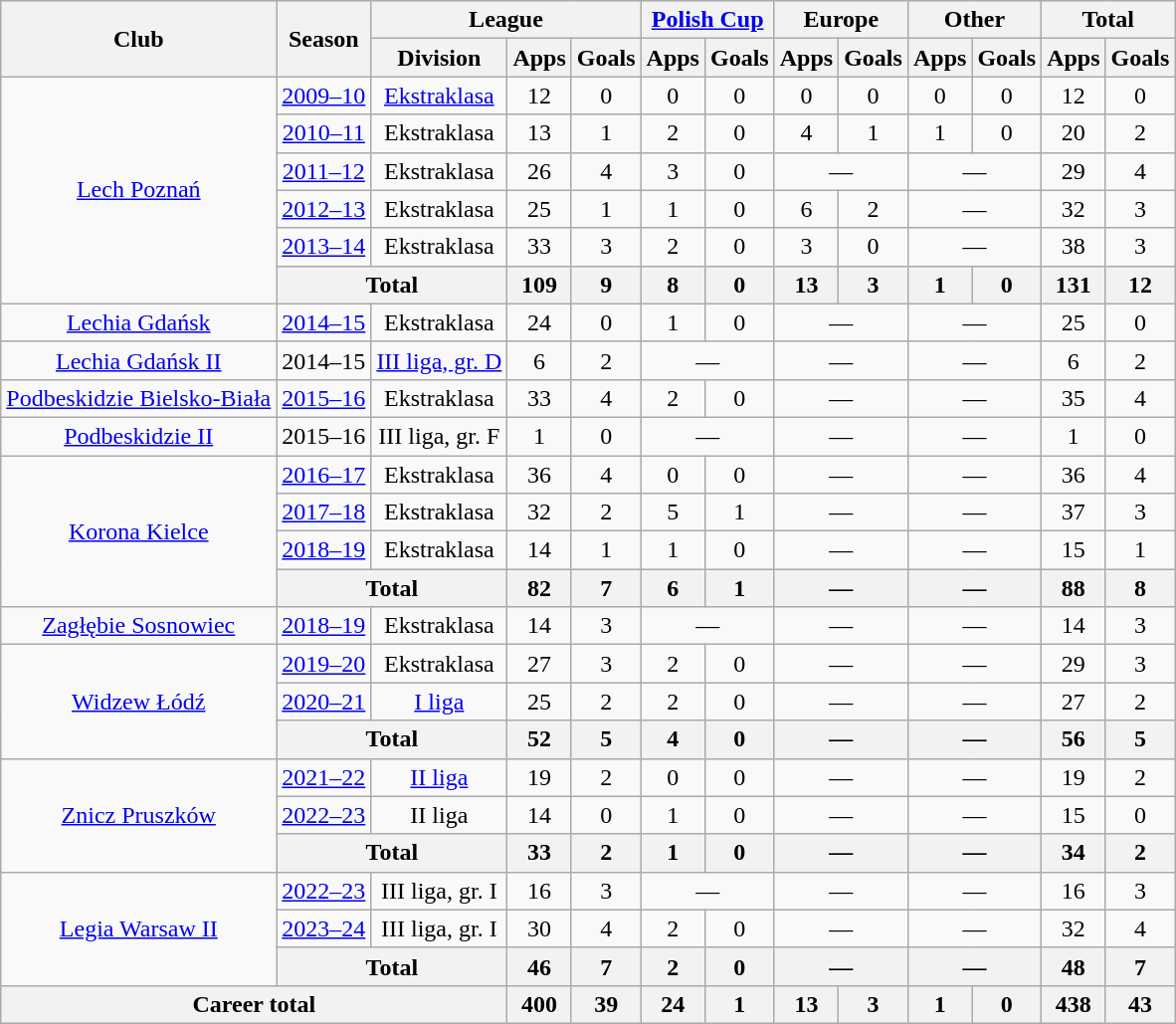<table class="wikitable" style="text-align: center;">
<tr>
<th rowspan="2">Club</th>
<th rowspan="2">Season</th>
<th colspan="3">League</th>
<th colspan="2"><a href='#'>Polish Cup</a></th>
<th colspan="2">Europe</th>
<th colspan="2">Other</th>
<th colspan="2">Total</th>
</tr>
<tr>
<th>Division</th>
<th>Apps</th>
<th>Goals</th>
<th>Apps</th>
<th>Goals</th>
<th>Apps</th>
<th>Goals</th>
<th>Apps</th>
<th>Goals</th>
<th>Apps</th>
<th>Goals</th>
</tr>
<tr>
<td rowspan="6"><a href='#'>Lech Poznań</a></td>
<td><a href='#'>2009–10</a></td>
<td><a href='#'>Ekstraklasa</a></td>
<td>12</td>
<td>0</td>
<td>0</td>
<td>0</td>
<td>0</td>
<td>0</td>
<td>0</td>
<td>0</td>
<td>12</td>
<td>0</td>
</tr>
<tr>
<td><a href='#'>2010–11</a></td>
<td>Ekstraklasa</td>
<td>13</td>
<td>1</td>
<td>2</td>
<td>0</td>
<td>4</td>
<td>1</td>
<td>1</td>
<td>0</td>
<td>20</td>
<td>2</td>
</tr>
<tr>
<td><a href='#'>2011–12</a></td>
<td>Ekstraklasa</td>
<td>26</td>
<td>4</td>
<td>3</td>
<td>0</td>
<td colspan="2">—</td>
<td colspan="2">—</td>
<td>29</td>
<td>4</td>
</tr>
<tr>
<td><a href='#'>2012–13</a></td>
<td>Ekstraklasa</td>
<td>25</td>
<td>1</td>
<td>1</td>
<td>0</td>
<td>6</td>
<td>2</td>
<td colspan="2">—</td>
<td>32</td>
<td>3</td>
</tr>
<tr>
<td><a href='#'>2013–14</a></td>
<td>Ekstraklasa</td>
<td>33</td>
<td>3</td>
<td>2</td>
<td>0</td>
<td>3</td>
<td>0</td>
<td colspan="2">—</td>
<td>38</td>
<td>3</td>
</tr>
<tr>
<th colspan="2">Total</th>
<th>109</th>
<th>9</th>
<th>8</th>
<th>0</th>
<th>13</th>
<th>3</th>
<th>1</th>
<th>0</th>
<th>131</th>
<th>12</th>
</tr>
<tr>
<td rowspan="1"><a href='#'>Lechia Gdańsk</a></td>
<td><a href='#'>2014–15</a></td>
<td>Ekstraklasa</td>
<td>24</td>
<td>0</td>
<td>1</td>
<td>0</td>
<td colspan="2">—</td>
<td colspan="2">—</td>
<td>25</td>
<td>0</td>
</tr>
<tr>
<td rowspan="1"><a href='#'>Lechia Gdańsk II</a></td>
<td>2014–15</td>
<td><a href='#'>III liga, gr. D</a></td>
<td>6</td>
<td>2</td>
<td colspan="2">—</td>
<td colspan="2">—</td>
<td colspan="2">—</td>
<td>6</td>
<td>2</td>
</tr>
<tr>
<td rowspan="1"><a href='#'>Podbeskidzie Bielsko-Biała</a></td>
<td><a href='#'>2015–16</a></td>
<td>Ekstraklasa</td>
<td>33</td>
<td>4</td>
<td>2</td>
<td>0</td>
<td colspan="2">—</td>
<td colspan="2">—</td>
<td>35</td>
<td>4</td>
</tr>
<tr>
<td rowspan="1"><a href='#'>Podbeskidzie II</a></td>
<td>2015–16</td>
<td>III liga, gr. F</td>
<td>1</td>
<td>0</td>
<td colspan="2">—</td>
<td colspan="2">—</td>
<td colspan="2">—</td>
<td>1</td>
<td>0</td>
</tr>
<tr>
<td rowspan="4"><a href='#'>Korona Kielce</a></td>
<td><a href='#'>2016–17</a></td>
<td>Ekstraklasa</td>
<td>36</td>
<td>4</td>
<td>0</td>
<td>0</td>
<td colspan="2">—</td>
<td colspan="2">—</td>
<td>36</td>
<td>4</td>
</tr>
<tr>
<td><a href='#'>2017–18</a></td>
<td>Ekstraklasa</td>
<td>32</td>
<td>2</td>
<td>5</td>
<td>1</td>
<td colspan="2">—</td>
<td colspan="2">—</td>
<td>37</td>
<td>3</td>
</tr>
<tr>
<td><a href='#'>2018–19</a></td>
<td>Ekstraklasa</td>
<td>14</td>
<td>1</td>
<td>1</td>
<td>0</td>
<td colspan="2">—</td>
<td colspan="2">—</td>
<td>15</td>
<td>1</td>
</tr>
<tr>
<th colspan="2">Total</th>
<th>82</th>
<th>7</th>
<th>6</th>
<th>1</th>
<th colspan="2">—</th>
<th colspan="2">—</th>
<th>88</th>
<th>8</th>
</tr>
<tr>
<td><a href='#'>Zagłębie Sosnowiec</a></td>
<td><a href='#'>2018–19</a></td>
<td>Ekstraklasa</td>
<td>14</td>
<td>3</td>
<td colspan="2">—</td>
<td colspan="2">—</td>
<td colspan="2">—</td>
<td>14</td>
<td>3</td>
</tr>
<tr>
<td rowspan="3"><a href='#'>Widzew Łódź</a></td>
<td><a href='#'>2019–20</a></td>
<td>Ekstraklasa</td>
<td>27</td>
<td>3</td>
<td>2</td>
<td>0</td>
<td colspan="2">—</td>
<td colspan="2">—</td>
<td>29</td>
<td>3</td>
</tr>
<tr>
<td><a href='#'>2020–21</a></td>
<td><a href='#'>I liga</a></td>
<td>25</td>
<td>2</td>
<td>2</td>
<td>0</td>
<td colspan="2">—</td>
<td colspan="2">—</td>
<td>27</td>
<td>2</td>
</tr>
<tr>
<th colspan="2">Total</th>
<th>52</th>
<th>5</th>
<th>4</th>
<th>0</th>
<th colspan="2">—</th>
<th colspan="2">—</th>
<th>56</th>
<th>5</th>
</tr>
<tr>
<td rowspan="3"><a href='#'>Znicz Pruszków</a></td>
<td><a href='#'>2021–22</a></td>
<td><a href='#'>II liga</a></td>
<td>19</td>
<td>2</td>
<td>0</td>
<td>0</td>
<td colspan="2">—</td>
<td colspan="2">—</td>
<td>19</td>
<td>2</td>
</tr>
<tr>
<td><a href='#'>2022–23</a></td>
<td>II liga</td>
<td>14</td>
<td>0</td>
<td>1</td>
<td>0</td>
<td colspan="2">—</td>
<td colspan="2">—</td>
<td>15</td>
<td>0</td>
</tr>
<tr>
<th colspan="2">Total</th>
<th>33</th>
<th>2</th>
<th>1</th>
<th>0</th>
<th colspan="2">—</th>
<th colspan="2">—</th>
<th>34</th>
<th>2</th>
</tr>
<tr>
<td rowspan="3"><a href='#'>Legia Warsaw II</a></td>
<td><a href='#'>2022–23</a></td>
<td>III liga, gr. I</td>
<td>16</td>
<td>3</td>
<td colspan="2">—</td>
<td colspan="2">—</td>
<td colspan="2">—</td>
<td>16</td>
<td>3</td>
</tr>
<tr>
<td><a href='#'>2023–24</a></td>
<td>III liga, gr. I</td>
<td>30</td>
<td>4</td>
<td>2</td>
<td>0</td>
<td colspan="2">—</td>
<td colspan="2">—</td>
<td>32</td>
<td>4</td>
</tr>
<tr>
<th colspan="2">Total</th>
<th>46</th>
<th>7</th>
<th>2</th>
<th>0</th>
<th colspan="2">—</th>
<th colspan="2">—</th>
<th>48</th>
<th>7</th>
</tr>
<tr>
<th colspan="3">Career total</th>
<th>400</th>
<th>39</th>
<th>24</th>
<th>1</th>
<th>13</th>
<th>3</th>
<th>1</th>
<th>0</th>
<th>438</th>
<th>43</th>
</tr>
</table>
